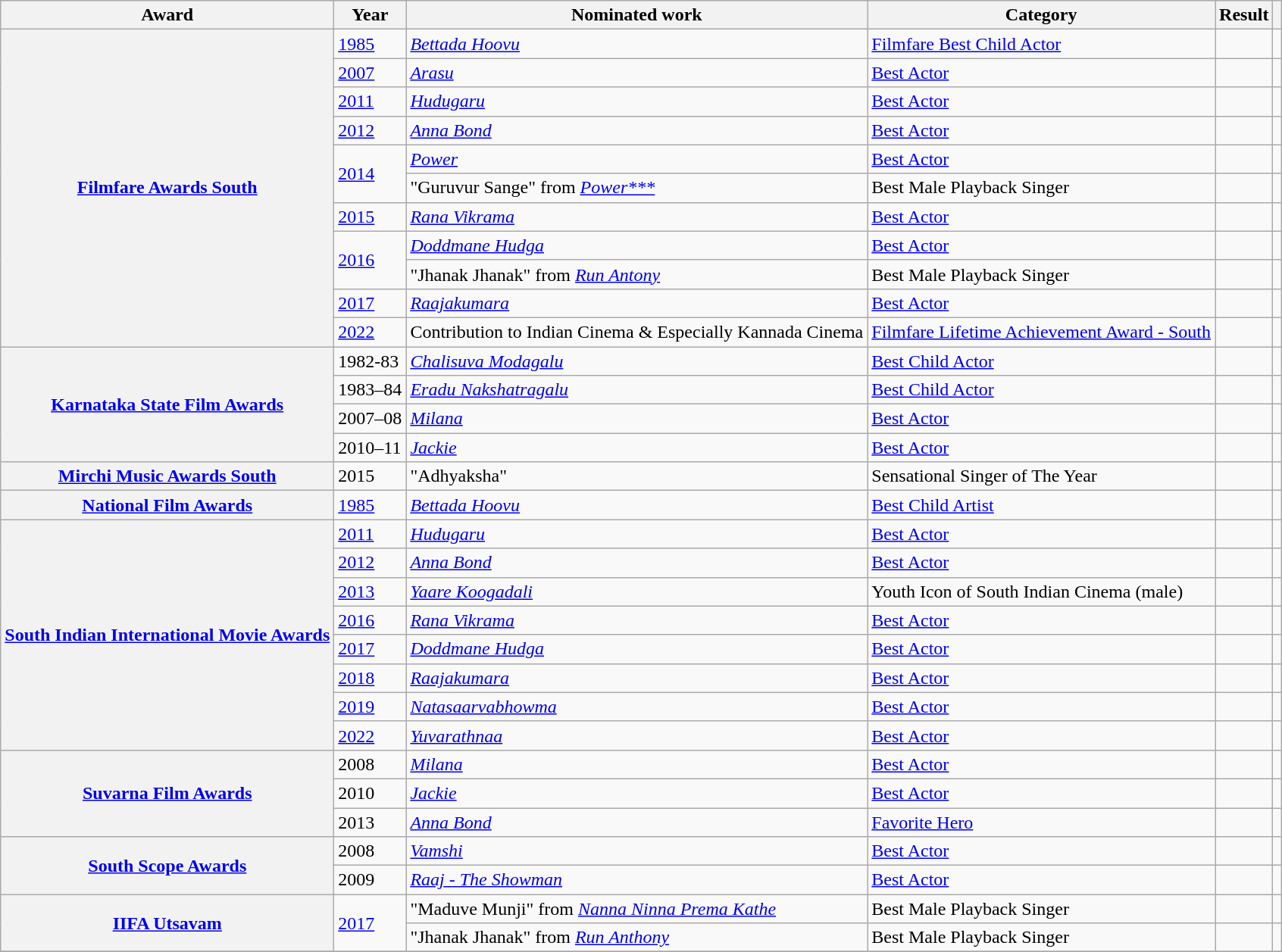<table class="wikitable sortable plainrowheaders">
<tr>
<th scope="col">Award</th>
<th scope="col">Year</th>
<th scope="col">Nominated work</th>
<th scope="col">Category</th>
<th scope="col">Result</th>
<th scope="col" class="unsortable"></th>
</tr>
<tr>
<th scope="row" rowspan="11"><a href='#'>Filmfare Awards South</a></th>
<td><a href='#'>1985</a></td>
<td><em><a href='#'>Bettada Hoovu</a></em></td>
<td><a href='#'>Filmfare Best Child Actor</a></td>
<td></td>
<td style="text-align:center"></td>
</tr>
<tr>
<td><a href='#'>2007</a></td>
<td><em><a href='#'>Arasu</a></em></td>
<td><a href='#'>Best Actor</a></td>
<td></td>
<td style="text-align:center"></td>
</tr>
<tr>
<td><a href='#'>2011</a></td>
<td><em><a href='#'>Hudugaru</a></em></td>
<td><a href='#'>Best Actor</a></td>
<td></td>
<td style="text-align:center"></td>
</tr>
<tr>
<td><a href='#'>2012</a></td>
<td><em><a href='#'>Anna Bond</a></em></td>
<td><a href='#'>Best Actor</a></td>
<td></td>
<td style="text-align:center"></td>
</tr>
<tr>
<td rowspan="2"><a href='#'>2014</a></td>
<td><em><a href='#'>Power</a></em></td>
<td><a href='#'>Best Actor</a></td>
<td></td>
<td style="text-align:center"></td>
</tr>
<tr>
<td>"Guruvur Sange" from <em><a href='#'>Power***</a></em></td>
<td>Best Male Playback Singer</td>
<td></td>
<td style="text-align:center"></td>
</tr>
<tr>
<td><a href='#'>2015</a></td>
<td><em><a href='#'>Rana Vikrama</a></em></td>
<td><a href='#'>Best Actor</a></td>
<td></td>
<td style="text-align:center"></td>
</tr>
<tr>
<td rowspan=2><a href='#'>2016</a></td>
<td><em><a href='#'>Doddmane Hudga</a></em></td>
<td><a href='#'>Best Actor</a></td>
<td></td>
</tr>
<tr>
<td>"Jhanak Jhanak" from <em><a href='#'>Run Antony</a></em></td>
<td>Best Male Playback Singer</td>
<td></td>
<td style="text-align:center"></td>
</tr>
<tr>
<td><a href='#'>2017</a></td>
<td><em><a href='#'>Raajakumara</a></em></td>
<td><a href='#'>Best Actor</a></td>
<td></td>
<td style="text-align:center"></td>
</tr>
<tr>
<td><a href='#'>2022</a></td>
<td>Contribution to Indian Cinema & Especially Kannada Cinema</td>
<td><a href='#'>Filmfare Lifetime Achievement Award - South</a></td>
<td></td>
<td style="text-align:center"></td>
</tr>
<tr>
<th scope="row" rowspan="4"><a href='#'>Karnataka State Film Awards</a></th>
<td>1982-83</td>
<td><em><a href='#'>Chalisuva Modagalu</a></em></td>
<td><a href='#'>Best Child Actor</a></td>
<td></td>
<td style="text-align:center"></td>
</tr>
<tr>
<td>1983–84</td>
<td><em><a href='#'>Eradu Nakshatragalu</a></em></td>
<td><a href='#'>Best Child Actor</a></td>
<td></td>
<td style="text-align:center"></td>
</tr>
<tr>
<td>2007–08</td>
<td><em><a href='#'>Milana</a></em></td>
<td><a href='#'>Best Actor</a></td>
<td></td>
<td style="text-align:center"></td>
</tr>
<tr>
<td>2010–11</td>
<td><em><a href='#'>Jackie</a></em></td>
<td><a href='#'>Best Actor</a></td>
<td></td>
<td style="text-align:center"></td>
</tr>
<tr>
<th scope="row"><a href='#'>Mirchi Music Awards South</a></th>
<td>2015</td>
<td>"Adhyaksha"</td>
<td>Sensational Singer of The Year</td>
<td></td>
<td style="text-align:center"></td>
</tr>
<tr>
<th scope="row"><a href='#'>National Film Awards</a></th>
<td><a href='#'>1985</a></td>
<td><em><a href='#'>Bettada Hoovu</a></em></td>
<td><a href='#'>Best Child Artist</a></td>
<td></td>
<td style="text-align:center"></td>
</tr>
<tr>
<th scope="row" rowspan="8"><a href='#'>South Indian International Movie Awards</a></th>
<td><a href='#'>2011</a></td>
<td><em><a href='#'>Hudugaru</a></em></td>
<td><a href='#'>Best Actor</a></td>
<td></td>
<td style="text-align:center"></td>
</tr>
<tr>
<td><a href='#'>2012</a></td>
<td><em><a href='#'>Anna Bond</a></em></td>
<td><a href='#'>Best Actor</a></td>
<td></td>
<td style="text-align:center"></td>
</tr>
<tr>
<td><a href='#'>2013</a></td>
<td><em><a href='#'>Yaare Koogadali</a></em></td>
<td>Youth Icon of South Indian Cinema (male)</td>
<td></td>
<td style="text-align:center"></td>
</tr>
<tr>
<td><a href='#'>2016</a></td>
<td><em><a href='#'>Rana Vikrama</a></em></td>
<td><a href='#'>Best Actor</a></td>
<td></td>
<td style="text-align:center"></td>
</tr>
<tr>
<td><a href='#'>2017</a></td>
<td><em><a href='#'>Doddmane Hudga</a></em></td>
<td><a href='#'>Best Actor</a></td>
<td></td>
<td style="text-align:center"></td>
</tr>
<tr>
<td><a href='#'>2018</a></td>
<td><em><a href='#'>Raajakumara</a></em></td>
<td><a href='#'>Best Actor</a></td>
<td></td>
<td style="text-align:center"></td>
</tr>
<tr>
<td><a href='#'>2019</a></td>
<td><em><a href='#'>Natasaarvabhowma</a></em></td>
<td><a href='#'>Best Actor</a></td>
<td></td>
<td style="text-align:center"></td>
</tr>
<tr>
<td><a href='#'>2022</a></td>
<td><em><a href='#'>Yuvarathnaa</a></em></td>
<td><a href='#'>Best Actor</a></td>
<td></td>
<td style="text-align:center"></td>
</tr>
<tr>
<th scope="row" rowspan="3"><a href='#'>Suvarna Film Awards</a></th>
<td>2008</td>
<td><em><a href='#'>Milana</a></em></td>
<td><a href='#'>Best Actor</a></td>
<td></td>
<td style="text-align:center"></td>
</tr>
<tr>
<td>2010</td>
<td><em><a href='#'>Jackie</a></em></td>
<td><a href='#'>Best Actor</a></td>
<td></td>
<td style="text-align:center"></td>
</tr>
<tr>
<td>2013</td>
<td><em><a href='#'>Anna Bond</a></em></td>
<td><a href='#'>Favorite Hero</a></td>
<td></td>
<td style="text-align:center"></td>
</tr>
<tr>
<th scope="row" rowspan="2"><a href='#'>South Scope Awards</a></th>
<td>2008</td>
<td><em><a href='#'>Vamshi</a></em></td>
<td><a href='#'>Best Actor</a></td>
<td></td>
<td style="text-align:center"></td>
</tr>
<tr>
<td>2009</td>
<td><em><a href='#'>Raaj - The Showman</a></em></td>
<td><a href='#'>Best Actor</a></td>
<td></td>
<td style="text-align:center"></td>
</tr>
<tr>
<th scope="row" rowspan="2"><a href='#'>IIFA Utsavam</a></th>
<td rowspan="2"><a href='#'>2017</a></td>
<td>"Maduve Munji" from <em><a href='#'>Nanna Ninna Prema Kathe</a></em></td>
<td>Best Male Playback Singer</td>
<td></td>
<td style="text-align:center"></td>
</tr>
<tr>
<td>"Jhanak Jhanak" from <em><a href='#'>Run Anthony</a></em></td>
<td>Best Male Playback Singer</td>
<td></td>
<td style="text-align:center"></td>
</tr>
<tr>
</tr>
</table>
